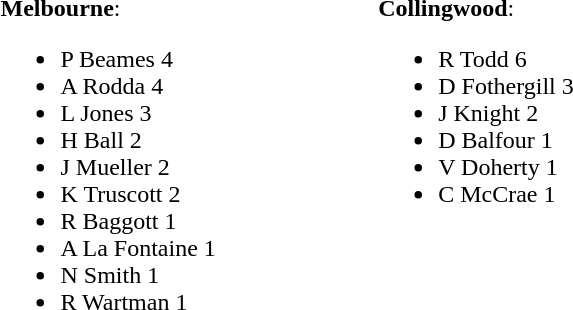<table width="40%">
<tr>
<td valign="top" width="30%"><br><strong>Melbourne</strong>:<ul><li>P Beames 4</li><li>A Rodda 4</li><li>L Jones 3</li><li>H Ball 2</li><li>J Mueller 2</li><li>K Truscott 2</li><li>R Baggott 1</li><li>A La Fontaine 1</li><li>N Smith 1</li><li>R Wartman 1</li></ul></td>
<td valign="top" width="30%"><br><strong>Collingwood</strong>:<ul><li>R Todd 6</li><li>D Fothergill 3</li><li>J Knight 2</li><li>D Balfour 1</li><li>V Doherty 1</li><li>C McCrae 1</li></ul></td>
</tr>
</table>
